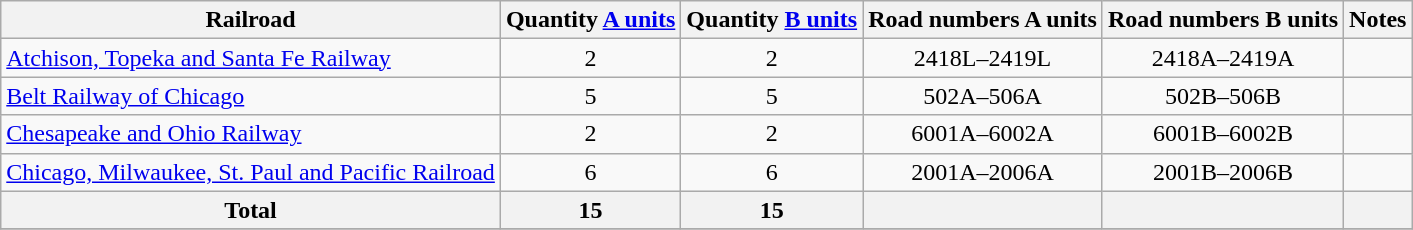<table class="wikitable">
<tr>
<th>Railroad</th>
<th>Quantity <a href='#'>A units</a></th>
<th>Quantity <a href='#'>B units</a></th>
<th>Road numbers A units</th>
<th>Road numbers B units</th>
<th>Notes</th>
</tr>
<tr>
<td><a href='#'>Atchison, Topeka and Santa Fe Railway</a></td>
<td style="text-align:center;">2</td>
<td style="text-align:center;">2</td>
<td style="text-align:center;">2418L–2419L</td>
<td style="text-align:center;">2418A–2419A</td>
<td></td>
</tr>
<tr>
<td><a href='#'>Belt Railway of Chicago</a></td>
<td style="text-align:center;">5</td>
<td style="text-align:center;">5</td>
<td style="text-align:center;">502A–506A</td>
<td style="text-align:center;">502B–506B</td>
<td></td>
</tr>
<tr>
<td><a href='#'>Chesapeake and Ohio Railway</a></td>
<td style="text-align:center;">2</td>
<td style="text-align:center;">2</td>
<td style="text-align:center;">6001A–6002A</td>
<td style="text-align:center;">6001B–6002B</td>
<td></td>
</tr>
<tr>
<td><a href='#'>Chicago, Milwaukee, St. Paul and Pacific Railroad</a></td>
<td style="text-align:center;">6</td>
<td style="text-align:center;">6</td>
<td style="text-align:center;">2001A–2006A</td>
<td style="text-align:center;">2001B–2006B</td>
<td></td>
</tr>
<tr>
<th>Total</th>
<th>15</th>
<th>15</th>
<th></th>
<th></th>
<th></th>
</tr>
<tr>
</tr>
</table>
